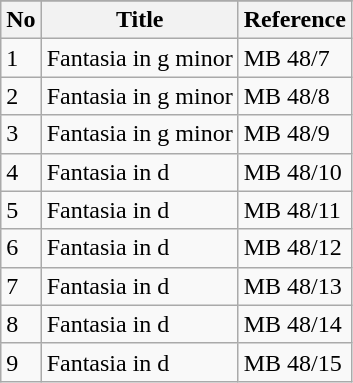<table class = "wikitable sortable">
<tr>
</tr>
<tr>
<th scope="col">No</th>
<th scope="col">Title</th>
<th scope="col">Reference</th>
</tr>
<tr>
<td>1</td>
<td>Fantasia in g minor</td>
<td>MB 48/7</td>
</tr>
<tr>
<td>2</td>
<td>Fantasia in g minor</td>
<td>MB 48/8</td>
</tr>
<tr>
<td>3</td>
<td>Fantasia in g minor</td>
<td>MB 48/9</td>
</tr>
<tr>
<td>4</td>
<td>Fantasia in d</td>
<td>MB 48/10</td>
</tr>
<tr>
<td>5</td>
<td>Fantasia in d</td>
<td>MB 48/11</td>
</tr>
<tr>
<td>6</td>
<td>Fantasia in d</td>
<td>MB 48/12</td>
</tr>
<tr>
<td>7</td>
<td>Fantasia in d</td>
<td>MB 48/13</td>
</tr>
<tr>
<td>8</td>
<td>Fantasia in d</td>
<td>MB 48/14</td>
</tr>
<tr>
<td>9</td>
<td>Fantasia in d</td>
<td>MB 48/15</td>
</tr>
</table>
